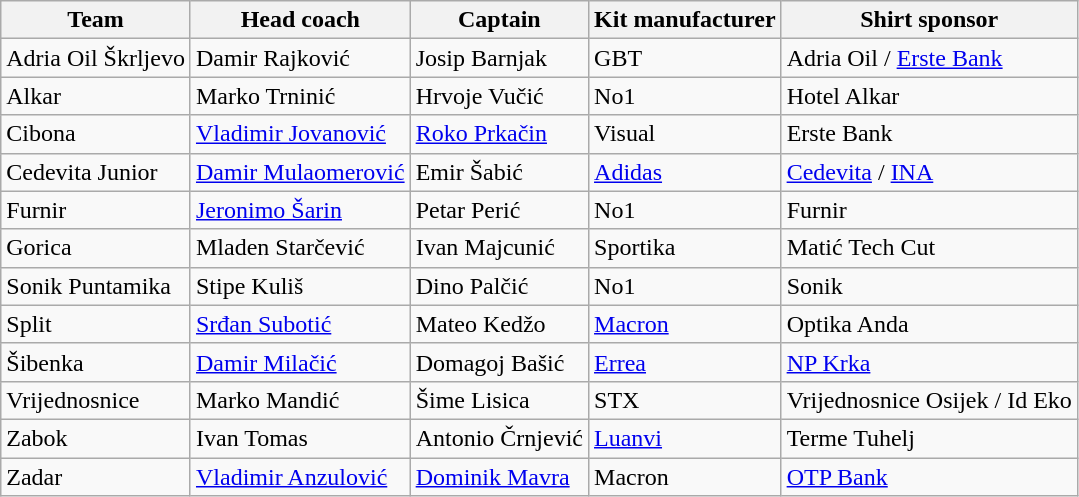<table class="wikitable">
<tr>
<th>Team</th>
<th>Head coach</th>
<th>Captain</th>
<th>Kit manufacturer</th>
<th>Shirt sponsor</th>
</tr>
<tr>
<td>Adria Oil Škrljevo</td>
<td> Damir Rajković</td>
<td> Josip Barnjak</td>
<td>GBT</td>
<td>Adria Oil / <a href='#'>Erste Bank</a></td>
</tr>
<tr>
<td>Alkar</td>
<td> Marko Trninić</td>
<td> Hrvoje Vučić</td>
<td>No1</td>
<td>Hotel Alkar</td>
</tr>
<tr>
<td>Cibona</td>
<td> <a href='#'>Vladimir Jovanović</a></td>
<td> <a href='#'>Roko Prkačin</a></td>
<td>Visual</td>
<td>Erste Bank</td>
</tr>
<tr>
<td>Cedevita Junior</td>
<td> <a href='#'>Damir Mulaomerović</a></td>
<td> Emir Šabić</td>
<td><a href='#'>Adidas</a></td>
<td><a href='#'>Cedevita</a> / <a href='#'>INA</a></td>
</tr>
<tr>
<td>Furnir</td>
<td> <a href='#'>Jeronimo Šarin</a></td>
<td> Petar Perić</td>
<td>No1</td>
<td>Furnir</td>
</tr>
<tr>
<td>Gorica</td>
<td> Mladen Starčević</td>
<td> Ivan Majcunić</td>
<td>Sportika</td>
<td>Matić Tech Cut</td>
</tr>
<tr>
<td>Sonik Puntamika</td>
<td> Stipe Kuliš</td>
<td> Dino Palčić</td>
<td>No1</td>
<td>Sonik</td>
</tr>
<tr>
<td>Split</td>
<td> <a href='#'>Srđan Subotić</a></td>
<td> Mateo Kedžo</td>
<td><a href='#'>Macron</a></td>
<td>Optika Anda</td>
</tr>
<tr>
<td>Šibenka</td>
<td> <a href='#'>Damir Milačić</a></td>
<td> Domagoj Bašić</td>
<td><a href='#'>Errea</a></td>
<td><a href='#'>NP Krka</a></td>
</tr>
<tr>
<td>Vrijednosnice</td>
<td> Marko Mandić</td>
<td> Šime Lisica</td>
<td>STX</td>
<td>Vrijednosnice Osijek / Id Eko</td>
</tr>
<tr>
<td>Zabok</td>
<td> Ivan Tomas</td>
<td> Antonio Črnjević</td>
<td><a href='#'>Luanvi</a></td>
<td>Terme Tuhelj</td>
</tr>
<tr>
<td>Zadar</td>
<td> <a href='#'>Vladimir Anzulović</a></td>
<td> <a href='#'>Dominik Mavra</a></td>
<td>Macron</td>
<td><a href='#'>OTP Bank</a></td>
</tr>
</table>
